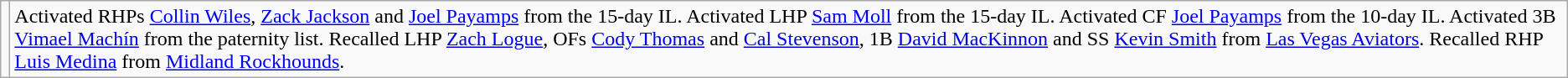<table class="wikitable">
<tr>
<td></td>
<td>Activated RHPs <a href='#'>Collin Wiles</a>, <a href='#'>Zack Jackson</a> and <a href='#'>Joel Payamps</a> from the 15-day IL. Activated LHP <a href='#'>Sam Moll</a> from the 15-day IL. Activated CF <a href='#'>Joel Payamps</a> from the 10-day IL. Activated 3B <a href='#'>Vimael Machín</a> from the paternity list. Recalled LHP <a href='#'>Zach Logue</a>, OFs <a href='#'>Cody Thomas</a> and <a href='#'>Cal Stevenson</a>, 1B <a href='#'>David MacKinnon</a> and SS <a href='#'>Kevin Smith</a> from <a href='#'>Las Vegas Aviators</a>. Recalled RHP <a href='#'>Luis Medina</a> from <a href='#'>Midland Rockhounds</a>.</td>
</tr>
</table>
